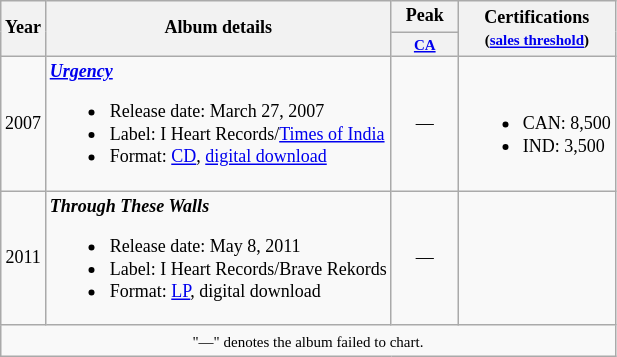<table class="wikitable" style="text-align:center;font-size:9pt">
<tr>
<th rowspan="2">Year</th>
<th rowspan="2">Album details</th>
<th>Peak</th>
<th rowspan="2">Certifications<br><small>(<a href='#'>sales threshold</a>)</small></th>
</tr>
<tr style="font-size:smaller;">
<th style="width:40px;"><a href='#'>CA</a></th>
</tr>
<tr>
<td>2007</td>
<td style="text-align:left;"><strong><em><a href='#'>Urgency</a></em></strong><br><ul><li>Release date: March 27, 2007</li><li>Label: I Heart Records/<a href='#'>Times of India</a></li><li>Format: <a href='#'>CD</a>, <a href='#'>digital download</a></li></ul></td>
<td>—</td>
<td style="text-align:left;"><br><ul><li>CAN: 8,500</li><li>IND: 3,500</li></ul></td>
</tr>
<tr>
<td>2011</td>
<td style="text-align:left;"><strong><em>Through These Walls</em></strong><br><ul><li>Release date: May 8, 2011</li><li>Label: I Heart Records/Brave Rekords</li><li>Format: <a href='#'>LP</a>, digital download</li></ul></td>
<td>—</td>
<td style="text-align:left;"></td>
</tr>
<tr>
<td style="text-align:center;" colspan="8"><small>"—" denotes the album failed to chart.</small></td>
</tr>
</table>
